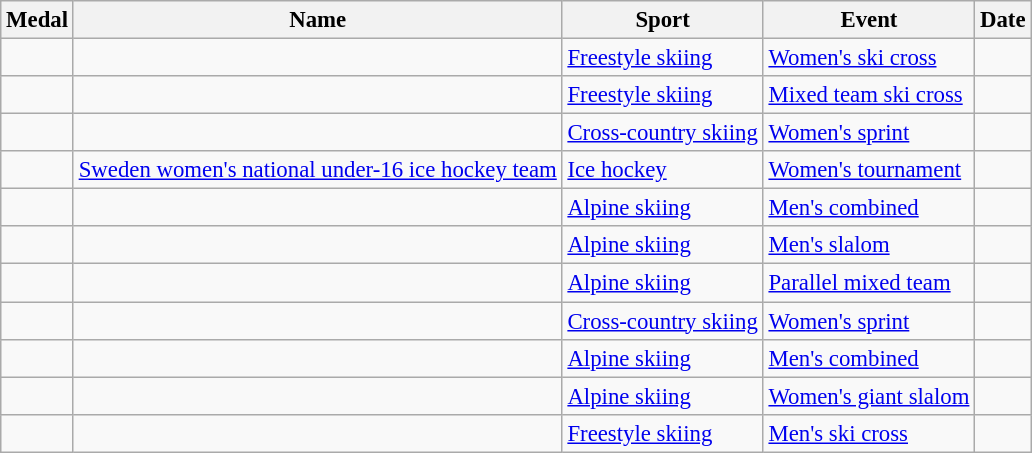<table class="wikitable sortable" style="font-size:95%;">
<tr>
<th>Medal</th>
<th>Name</th>
<th>Sport</th>
<th>Event</th>
<th>Date</th>
</tr>
<tr>
<td></td>
<td></td>
<td><a href='#'>Freestyle skiing</a></td>
<td><a href='#'>Women's ski cross</a></td>
<td></td>
</tr>
<tr>
<td></td>
<td><br></td>
<td><a href='#'>Freestyle skiing</a></td>
<td><a href='#'>Mixed team ski cross</a></td>
<td></td>
</tr>
<tr>
<td></td>
<td></td>
<td><a href='#'>Cross-country skiing</a></td>
<td><a href='#'>Women's sprint</a></td>
<td></td>
</tr>
<tr>
<td></td>
<td><a href='#'>Sweden women's national under-16 ice hockey team</a></td>
<td><a href='#'>Ice hockey</a></td>
<td><a href='#'>Women's tournament</a></td>
<td></td>
</tr>
<tr>
<td></td>
<td></td>
<td><a href='#'>Alpine skiing</a></td>
<td><a href='#'>Men's combined</a></td>
<td></td>
</tr>
<tr>
<td></td>
<td></td>
<td><a href='#'>Alpine skiing</a></td>
<td><a href='#'>Men's slalom</a></td>
<td></td>
</tr>
<tr>
<td></td>
<td><br></td>
<td><a href='#'>Alpine skiing</a></td>
<td><a href='#'>Parallel mixed team</a></td>
<td></td>
</tr>
<tr>
<td></td>
<td></td>
<td><a href='#'>Cross-country skiing</a></td>
<td><a href='#'>Women's sprint</a></td>
<td></td>
</tr>
<tr>
<td></td>
<td></td>
<td><a href='#'>Alpine skiing</a></td>
<td><a href='#'>Men's combined</a></td>
<td></td>
</tr>
<tr>
<td></td>
<td></td>
<td><a href='#'>Alpine skiing</a></td>
<td><a href='#'>Women's giant slalom</a></td>
<td></td>
</tr>
<tr>
<td></td>
<td></td>
<td><a href='#'>Freestyle skiing</a></td>
<td><a href='#'>Men's ski cross</a></td>
<td></td>
</tr>
</table>
